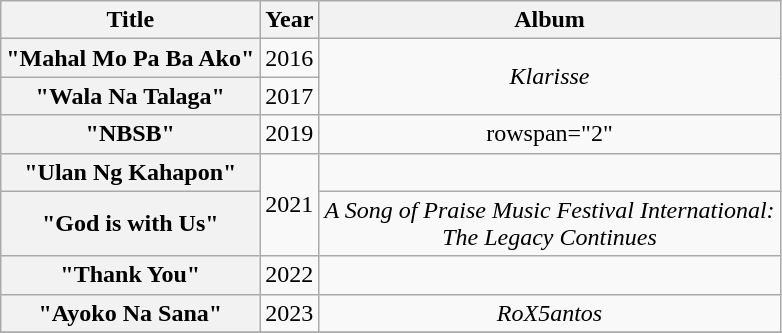<table class="wikitable plainrowheaders" style="text-align:center;">
<tr>
<th>Title</th>
<th>Year</th>
<th>Album</th>
</tr>
<tr>
<th scope="row">"Mahal Mo Pa Ba Ako"</th>
<td>2016</td>
<td rowspan="2"><em>Klarisse</em></td>
</tr>
<tr>
<th scope="row">"Wala Na Talaga"</th>
<td>2017</td>
</tr>
<tr>
<th scope="row">"NBSB"</th>
<td>2019</td>
<td>rowspan="2" </td>
</tr>
<tr>
<th scope="row">"Ulan Ng Kahapon"</th>
<td rowspan="2">2021</td>
</tr>
<tr>
<th scope="row">"God is with Us"<br></th>
<td><em>A Song of Praise Music Festival International:<br>The Legacy Continues</em></td>
</tr>
<tr>
<th scope="row">"Thank You"</th>
<td>2022</td>
<td></td>
</tr>
<tr>
<th scope="row">"Ayoko Na Sana"<br></th>
<td>2023</td>
<td><em>RoX5antos</em></td>
</tr>
<tr>
</tr>
</table>
